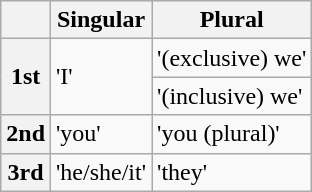<table class="wikitable">
<tr>
<th></th>
<th>Singular</th>
<th>Plural</th>
</tr>
<tr>
<th rowspan=2>1st</th>
<td rowspan=2> 'I'</td>
<td> '(exclusive) we'</td>
</tr>
<tr>
<td> '(inclusive) we'</td>
</tr>
<tr>
<th>2nd</th>
<td> 'you'</td>
<td> 'you (plural)'</td>
</tr>
<tr>
<th>3rd</th>
<td> 'he/she/it'</td>
<td> 'they'</td>
</tr>
</table>
